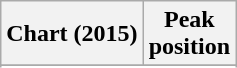<table class="wikitable sortable">
<tr>
<th>Chart (2015)</th>
<th>Peak<br>position</th>
</tr>
<tr>
</tr>
<tr>
</tr>
<tr>
</tr>
<tr>
</tr>
</table>
